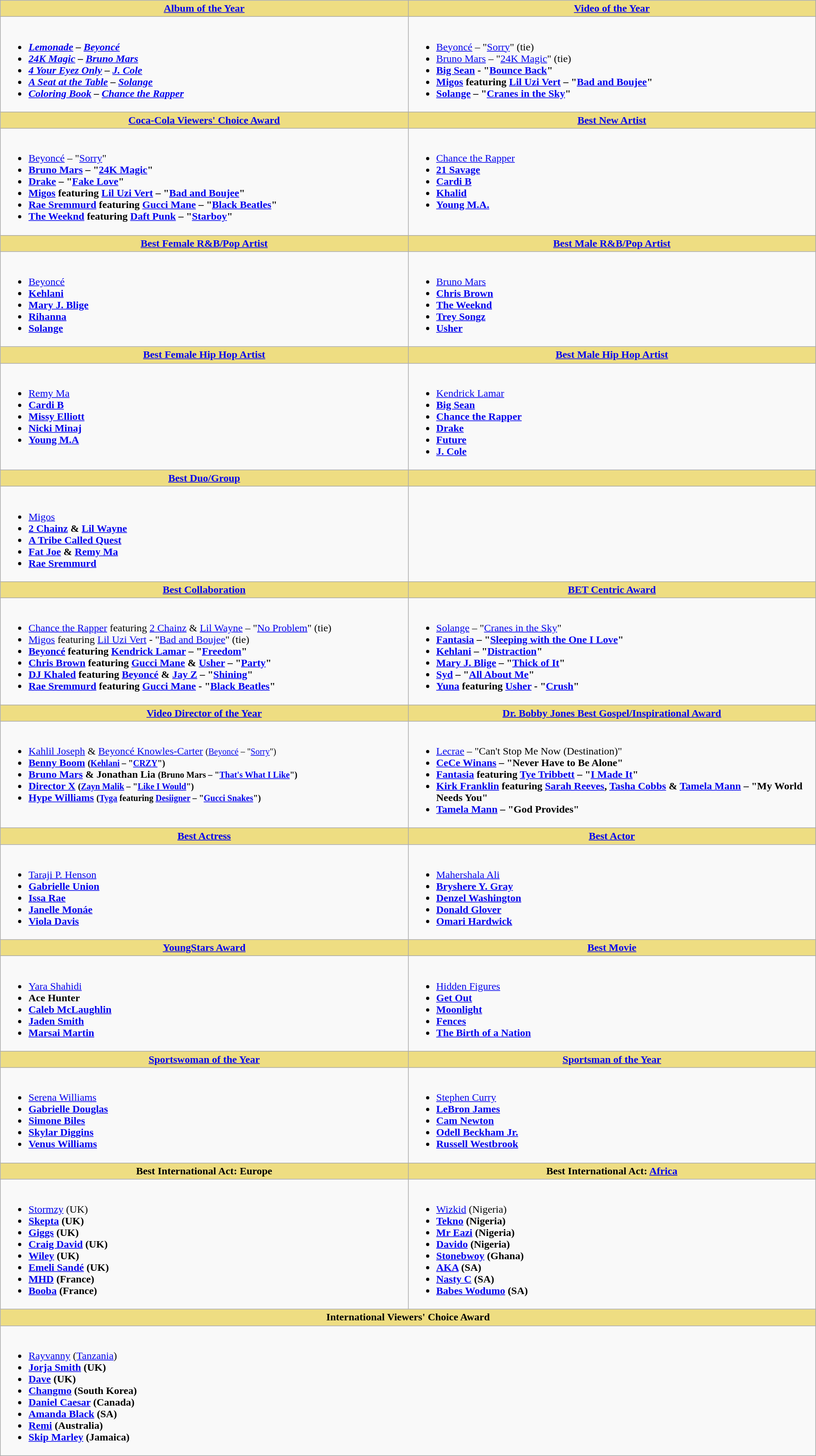<table class=wikitable width="100%">
<tr>
<th style="background:#EEDD82;" ! width="50%"><a href='#'>Album of the Year</a></th>
<th style="background:#EEDD82;" ! width="50%"><a href='#'>Video of the Year</a></th>
</tr>
<tr>
<td valign="top"><br><ul><li><strong><em><a href='#'>Lemonade</a><em> – <a href='#'>Beyoncé</a><strong></li><li></em><a href='#'>24K Magic</a><em> – <a href='#'>Bruno Mars</a></li><li></em><a href='#'>4 Your Eyez Only</a><em> – <a href='#'>J. Cole</a></li><li></em><a href='#'>A Seat at the Table</a><em> – <a href='#'>Solange</a></li><li></em><a href='#'>Coloring Book</a><em> – <a href='#'>Chance the Rapper</a></li></ul></td>
<td valign="top"><br><ul><li></strong><a href='#'>Beyoncé</a> – "<a href='#'>Sorry</a>"  (tie)<strong></li><li></strong><a href='#'>Bruno Mars</a> – "<a href='#'>24K Magic</a>" (tie)<strong></li><li><a href='#'>Big Sean</a> - "<a href='#'>Bounce Back</a>"</li><li><a href='#'>Migos</a> featuring <a href='#'>Lil Uzi Vert</a> – "<a href='#'>Bad and Boujee</a>"</li><li><a href='#'>Solange</a> – "<a href='#'>Cranes in the Sky</a>"</li></ul></td>
</tr>
<tr>
<th style="background:#EEDD82;" ! "width="50%"><a href='#'>Coca-Cola Viewers' Choice Award</a></th>
<th style="background:#EEDD82;" ! "width="50%"><a href='#'>Best New Artist</a></th>
</tr>
<tr>
<td valign="top"><br><ul><li></strong><a href='#'>Beyoncé</a> – "<a href='#'>Sorry</a>"<strong></li><li><a href='#'>Bruno Mars</a> – "<a href='#'>24K Magic</a>"</li><li><a href='#'>Drake</a> – "<a href='#'>Fake Love</a>"</li><li><a href='#'>Migos</a> featuring <a href='#'>Lil Uzi Vert</a> – "<a href='#'>Bad and Boujee</a>"</li><li><a href='#'>Rae Sremmurd</a> featuring <a href='#'>Gucci Mane</a> – "<a href='#'>Black Beatles</a>"</li><li><a href='#'>The Weeknd</a> featuring <a href='#'>Daft Punk</a> – "<a href='#'>Starboy</a>"</li></ul></td>
<td valign="top"><br><ul><li></strong><a href='#'>Chance the Rapper</a><strong></li><li><a href='#'>21 Savage</a></li><li><a href='#'>Cardi B</a></li><li><a href='#'>Khalid</a></li><li><a href='#'>Young M.A.</a></li></ul></td>
</tr>
<tr>
<th style="background:#EEDD82;" ! width="50%"><a href='#'>Best Female R&B/Pop Artist</a></th>
<th style="background:#EEDD82;" ! width="50%"><a href='#'>Best Male R&B/Pop Artist</a></th>
</tr>
<tr>
<td valign="top"><br><ul><li></strong><a href='#'>Beyoncé</a><strong></li><li><a href='#'>Kehlani</a></li><li><a href='#'>Mary J. Blige</a></li><li><a href='#'>Rihanna</a></li><li><a href='#'>Solange</a></li></ul></td>
<td valign="top"><br><ul><li></strong><a href='#'>Bruno Mars</a><strong></li><li><a href='#'>Chris Brown</a></li><li><a href='#'>The Weeknd</a></li><li><a href='#'>Trey Songz</a></li><li><a href='#'>Usher</a></li></ul></td>
</tr>
<tr>
<th style="background:#EEDD82;" ! "width="50%"><a href='#'>Best Female Hip Hop Artist</a></th>
<th style="background:#EEDD82;" ! "width="50%"><a href='#'>Best Male Hip Hop Artist</a></th>
</tr>
<tr>
<td valign="top"><br><ul><li></strong><a href='#'>Remy Ma</a><strong></li><li><a href='#'>Cardi B</a></li><li><a href='#'>Missy Elliott</a></li><li><a href='#'>Nicki Minaj</a></li><li><a href='#'>Young M.A</a></li></ul></td>
<td valign="top"><br><ul><li></strong><a href='#'>Kendrick Lamar</a><strong></li><li><a href='#'>Big Sean</a></li><li><a href='#'>Chance the Rapper</a></li><li><a href='#'>Drake</a></li><li><a href='#'>Future</a></li><li><a href='#'>J. Cole</a></li></ul></td>
</tr>
<tr>
<th style="background:#EEDD82;" ! width="50%"><a href='#'>Best Duo/Group</a></th>
<th style="background:#EEDD82;" ! width="50%"></th>
</tr>
<tr>
<td valign="top"><br><ul><li></strong><a href='#'>Migos</a><strong></li><li><a href='#'>2 Chainz</a> & <a href='#'>Lil Wayne</a></li><li><a href='#'>A Tribe Called Quest</a></li><li><a href='#'>Fat Joe</a> & <a href='#'>Remy Ma</a></li><li><a href='#'>Rae Sremmurd</a></li></ul></td>
<td valign="top"></td>
</tr>
<tr>
<th style="background:#EEDD82;" ! width="50%"><a href='#'>Best Collaboration</a></th>
<th style="background:#EEDD82;" ! width="50%"><a href='#'>BET Centric Award</a></th>
</tr>
<tr>
<td valign="top"><br><ul><li></strong><a href='#'>Chance the Rapper</a> featuring <a href='#'>2 Chainz</a> & <a href='#'>Lil Wayne</a> – "<a href='#'>No Problem</a>" (tie)<strong></li><li></strong><a href='#'>Migos</a> featuring <a href='#'>Lil Uzi Vert</a> - "<a href='#'>Bad and Boujee</a>" (tie)<strong></li><li><a href='#'>Beyoncé</a> featuring <a href='#'>Kendrick Lamar</a> – "<a href='#'>Freedom</a>"</li><li><a href='#'>Chris Brown</a> featuring <a href='#'>Gucci Mane</a> & <a href='#'>Usher</a> – "<a href='#'>Party</a>"</li><li><a href='#'>DJ Khaled</a> featuring <a href='#'>Beyoncé</a> & <a href='#'>Jay Z</a> – "<a href='#'>Shining</a>"</li><li><a href='#'>Rae Sremmurd</a> featuring <a href='#'>Gucci Mane</a> - "<a href='#'>Black Beatles</a>"</li></ul></td>
<td valign="top"><br><ul><li></strong><a href='#'>Solange</a> – "<a href='#'>Cranes in the Sky</a>"<strong></li><li><a href='#'>Fantasia</a> – "<a href='#'>Sleeping with the One I Love</a>"</li><li><a href='#'>Kehlani</a> – "<a href='#'>Distraction</a>"</li><li><a href='#'>Mary J. Blige</a> – "<a href='#'>Thick of It</a>"</li><li><a href='#'>Syd</a> – "<a href='#'>All About Me</a>"</li><li><a href='#'>Yuna</a> featuring <a href='#'>Usher</a> - "<a href='#'>Crush</a>"</li></ul></td>
</tr>
<tr>
<th style="background:#EEDD82;" ! "width="50%"><a href='#'>Video Director of the Year</a></th>
<th style="background:#EEDD82;" ! "width="50%"><a href='#'>Dr. Bobby Jones Best Gospel/Inspirational Award</a></th>
</tr>
<tr>
<td valign="top"><br><ul><li></strong><a href='#'>Kahlil Joseph</a> & <a href='#'>Beyoncé Knowles-Carter</a> <small>(<a href='#'>Beyoncé</a> – "<a href='#'>Sorry</a>")</small><strong></li><li><a href='#'>Benny Boom</a> <small>(<a href='#'>Kehlani</a> – "<a href='#'>CRZY</a>")</small></li><li><a href='#'>Bruno Mars</a> & Jonathan Lia <small>(Bruno Mars – "<a href='#'>That's What I Like</a>")</small></li><li><a href='#'>Director X</a> <small>(<a href='#'>Zayn Malik</a> – "<a href='#'>Like I Would</a>")</small></li><li><a href='#'>Hype Williams</a> <small>(<a href='#'>Tyga</a> featuring <a href='#'>Desiigner</a> – "<a href='#'>Gucci Snakes</a>")</small></li></ul></td>
<td valign="top"><br><ul><li></strong><a href='#'>Lecrae</a> – "Can't Stop Me Now (Destination)"<strong></li><li><a href='#'>CeCe Winans</a> – "Never Have to Be Alone"</li><li><a href='#'>Fantasia</a> featuring <a href='#'>Tye Tribbett</a> – "<a href='#'>I Made It</a>"</li><li><a href='#'>Kirk Franklin</a> featuring <a href='#'>Sarah Reeves</a>, <a href='#'>Tasha Cobbs</a> & <a href='#'>Tamela Mann</a> – "My World Needs You"</li><li><a href='#'>Tamela Mann</a> – "God Provides"</li></ul></td>
</tr>
<tr>
<th style="background:#EEDD82;" ! "width="50%"><a href='#'>Best Actress</a></th>
<th style="background:#EEDD82;" ! "width="50%"><a href='#'>Best Actor</a></th>
</tr>
<tr>
<td valign="top"><br><ul><li></strong><a href='#'>Taraji P. Henson</a><strong></li><li><a href='#'>Gabrielle Union</a></li><li><a href='#'>Issa Rae</a></li><li><a href='#'>Janelle Monáe</a></li><li><a href='#'>Viola Davis</a></li></ul></td>
<td valign="top"><br><ul><li></strong><a href='#'>Mahershala Ali</a><strong></li><li><a href='#'>Bryshere Y. Gray</a></li><li><a href='#'>Denzel Washington</a></li><li><a href='#'>Donald Glover</a></li><li><a href='#'>Omari Hardwick</a></li></ul></td>
</tr>
<tr>
<th style="background:#EEDD82;" ! "width="50%"><a href='#'>YoungStars Award</a></th>
<th style="background:#EEDD82;" ! "width="50%"><a href='#'>Best Movie</a></th>
</tr>
<tr>
<td valign="top"><br><ul><li></strong><a href='#'>Yara Shahidi</a><strong></li><li>Ace Hunter</li><li><a href='#'>Caleb McLaughlin</a></li><li><a href='#'>Jaden Smith</a></li><li><a href='#'>Marsai Martin</a></li></ul></td>
<td valign="top"><br><ul><li></em></strong><a href='#'>Hidden Figures</a><strong><em></li><li></em><a href='#'>Get Out</a><em></li><li></em><a href='#'>Moonlight</a><em></li><li></em><a href='#'>Fences</a><em></li><li></em><a href='#'>The Birth of a Nation</a><em></li></ul></td>
</tr>
<tr>
<th style="background:#EEDD82;" ! "width="50%"><a href='#'>Sportswoman of the Year</a></th>
<th style="background:#EEDD82;" ! "width="50%"><a href='#'>Sportsman of the Year</a></th>
</tr>
<tr>
<td valign="top"><br><ul><li></strong><a href='#'>Serena Williams</a><strong></li><li><a href='#'>Gabrielle Douglas</a></li><li><a href='#'>Simone Biles</a></li><li><a href='#'>Skylar Diggins</a></li><li><a href='#'>Venus Williams</a></li></ul></td>
<td valign="top"><br><ul><li></strong><a href='#'>Stephen Curry</a><strong></li><li><a href='#'>LeBron James</a></li><li><a href='#'>Cam Newton</a></li><li><a href='#'>Odell Beckham Jr.</a></li><li><a href='#'>Russell Westbrook</a></li></ul></td>
</tr>
<tr>
<th style="background:#EEDD82;" ! "width="50%">Best International Act: Europe</th>
<th style="background:#EEDD82;" ! "width="50%">Best International Act: <a href='#'>Africa</a></th>
</tr>
<tr>
<td valign="top"><br><ul><li></strong><a href='#'>Stormzy</a> (UK)<strong></li><li><a href='#'>Skepta</a> (UK)</li><li><a href='#'>Giggs</a> (UK)</li><li><a href='#'>Craig David</a> (UK)</li><li><a href='#'>Wiley</a> (UK)</li><li><a href='#'>Emeli Sandé</a> (UK)</li><li><a href='#'>MHD</a> (France)</li><li><a href='#'>Booba</a> (France)</li></ul></td>
<td valign="top"><br><ul><li></strong><a href='#'>Wizkid</a> (Nigeria)<strong></li><li><a href='#'>Tekno</a> (Nigeria)</li><li><a href='#'>Mr Eazi</a> (Nigeria)</li><li><a href='#'>Davido</a> (Nigeria)</li><li><a href='#'>Stonebwoy</a> (Ghana)</li><li><a href='#'>AKA</a> (SA)</li><li><a href='#'>Nasty C</a> (SA)</li><li><a href='#'>Babes Wodumo</a> (SA)</li></ul></td>
</tr>
<tr>
<th style="background:#EEDD82;" ! "width="50%" colspan="2">International Viewers' Choice Award</th>
</tr>
<tr>
<td colspan="2" valign="top"><br><ul><li></strong><a href='#'>Rayvanny</a> (<a href='#'>Tanzania</a>)<strong></li><li><a href='#'>Jorja Smith</a> (UK)</li><li><a href='#'>Dave</a> (UK)</li><li><a href='#'>Changmo</a> (South Korea)</li><li><a href='#'>Daniel Caesar</a> (Canada)</li><li><a href='#'>Amanda Black</a> (SA)</li><li><a href='#'>Remi</a> (Australia)</li><li><a href='#'>Skip Marley</a> (Jamaica)</li></ul></td>
</tr>
</table>
